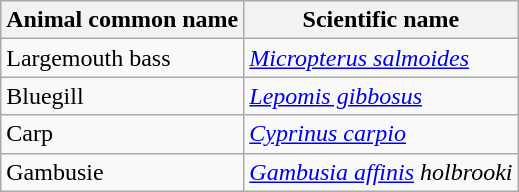<table class="wikitable">
<tr>
<th>Animal common name</th>
<th>Scientific name</th>
</tr>
<tr>
<td>Largemouth bass</td>
<td><em><a href='#'>Micropterus salmoides</a></em></td>
</tr>
<tr>
<td>Bluegill</td>
<td><em><a href='#'>Lepomis gibbosus</a></em></td>
</tr>
<tr>
<td>Carp</td>
<td><em><a href='#'>Cyprinus carpio</a></em></td>
</tr>
<tr>
<td>Gambusie</td>
<td><em><a href='#'>Gambusia affinis</a> holbrooki</em></td>
</tr>
</table>
